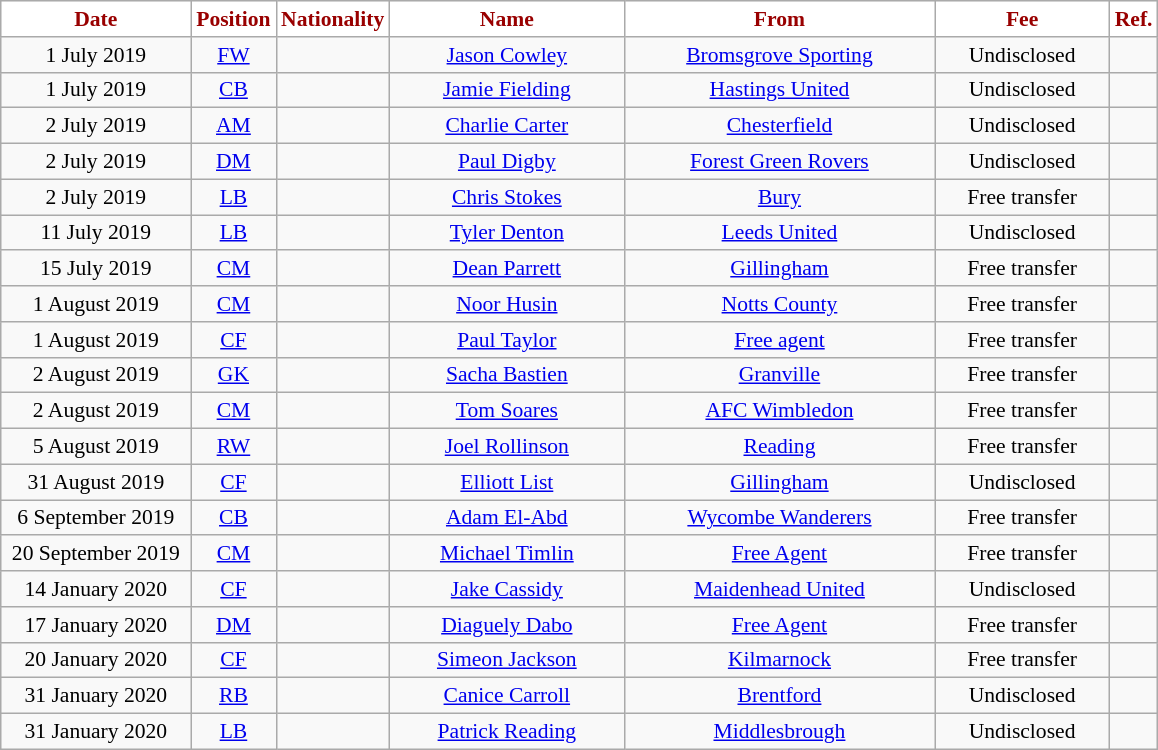<table class="wikitable"  style="text-align:center; font-size:90%; ">
<tr>
<th style="background:#FFFFFF; color:#990000; width:120px;">Date</th>
<th style="background:#FFFFFF; color:#990000; width:50px;">Position</th>
<th style="background:#FFFFFF; color:#990000; width:50px;">Nationality</th>
<th style="background:#FFFFFF; color:#990000; width:150px;">Name</th>
<th style="background:#FFFFFF; color:#990000; width:200px;">From</th>
<th style="background:#FFFFFF; color:#990000; width:110px;">Fee</th>
<th style="background:#FFFFFF; color:#990000; width:25px;">Ref.</th>
</tr>
<tr>
<td>1 July 2019</td>
<td><a href='#'>FW</a></td>
<td></td>
<td><a href='#'>Jason Cowley</a></td>
<td> <a href='#'>Bromsgrove Sporting</a></td>
<td>Undisclosed</td>
<td></td>
</tr>
<tr>
<td>1 July 2019</td>
<td><a href='#'>CB</a></td>
<td></td>
<td><a href='#'>Jamie Fielding</a></td>
<td> <a href='#'>Hastings United</a></td>
<td>Undisclosed</td>
<td></td>
</tr>
<tr>
<td>2 July 2019</td>
<td><a href='#'>AM</a></td>
<td></td>
<td><a href='#'>Charlie Carter</a></td>
<td> <a href='#'>Chesterfield</a></td>
<td>Undisclosed</td>
<td></td>
</tr>
<tr>
<td>2 July 2019</td>
<td><a href='#'>DM</a></td>
<td></td>
<td><a href='#'>Paul Digby</a></td>
<td> <a href='#'>Forest Green Rovers</a></td>
<td>Undisclosed</td>
<td></td>
</tr>
<tr>
<td>2 July 2019</td>
<td><a href='#'>LB</a></td>
<td></td>
<td><a href='#'>Chris Stokes</a></td>
<td> <a href='#'>Bury</a></td>
<td>Free transfer</td>
<td></td>
</tr>
<tr>
<td>11 July 2019</td>
<td><a href='#'>LB</a></td>
<td></td>
<td><a href='#'>Tyler Denton</a></td>
<td> <a href='#'>Leeds United</a></td>
<td>Undisclosed</td>
<td></td>
</tr>
<tr>
<td>15 July 2019</td>
<td><a href='#'>CM</a></td>
<td></td>
<td><a href='#'>Dean Parrett</a></td>
<td> <a href='#'>Gillingham</a></td>
<td>Free transfer</td>
<td></td>
</tr>
<tr>
<td>1 August 2019</td>
<td><a href='#'>CM</a></td>
<td></td>
<td><a href='#'>Noor Husin</a></td>
<td> <a href='#'>Notts County</a></td>
<td>Free transfer</td>
<td></td>
</tr>
<tr>
<td>1 August 2019</td>
<td><a href='#'>CF</a></td>
<td></td>
<td><a href='#'>Paul Taylor</a></td>
<td><a href='#'>Free agent</a></td>
<td>Free transfer</td>
<td></td>
</tr>
<tr>
<td>2 August 2019</td>
<td><a href='#'>GK</a></td>
<td></td>
<td><a href='#'>Sacha Bastien</a></td>
<td> <a href='#'>Granville</a></td>
<td>Free transfer</td>
<td></td>
</tr>
<tr>
<td>2 August 2019</td>
<td><a href='#'>CM</a></td>
<td></td>
<td><a href='#'>Tom Soares</a></td>
<td> <a href='#'>AFC Wimbledon</a></td>
<td>Free transfer</td>
<td></td>
</tr>
<tr>
<td>5 August 2019</td>
<td><a href='#'>RW</a></td>
<td></td>
<td><a href='#'>Joel Rollinson</a></td>
<td> <a href='#'>Reading</a></td>
<td>Free transfer</td>
<td></td>
</tr>
<tr>
<td>31 August 2019</td>
<td><a href='#'>CF</a></td>
<td></td>
<td><a href='#'>Elliott List</a></td>
<td> <a href='#'>Gillingham</a></td>
<td>Undisclosed</td>
<td></td>
</tr>
<tr>
<td>6 September 2019</td>
<td><a href='#'>CB</a></td>
<td></td>
<td><a href='#'>Adam El-Abd</a></td>
<td> <a href='#'>Wycombe Wanderers</a></td>
<td>Free transfer</td>
<td></td>
</tr>
<tr>
<td>20 September 2019</td>
<td><a href='#'>CM</a></td>
<td></td>
<td><a href='#'>Michael Timlin</a></td>
<td><a href='#'>Free Agent</a></td>
<td>Free transfer</td>
<td></td>
</tr>
<tr>
<td>14 January 2020</td>
<td><a href='#'>CF</a></td>
<td></td>
<td><a href='#'>Jake Cassidy</a></td>
<td> <a href='#'>Maidenhead United</a></td>
<td>Undisclosed</td>
<td></td>
</tr>
<tr>
<td>17 January 2020</td>
<td><a href='#'>DM</a></td>
<td></td>
<td><a href='#'>Diaguely Dabo</a></td>
<td><a href='#'>Free Agent</a></td>
<td>Free transfer</td>
<td></td>
</tr>
<tr>
<td>20 January 2020</td>
<td><a href='#'>CF</a></td>
<td></td>
<td><a href='#'>Simeon Jackson</a></td>
<td> <a href='#'>Kilmarnock</a></td>
<td>Free transfer</td>
<td></td>
</tr>
<tr>
<td>31 January 2020</td>
<td><a href='#'>RB</a></td>
<td></td>
<td><a href='#'>Canice Carroll</a></td>
<td> <a href='#'>Brentford</a></td>
<td>Undisclosed</td>
<td></td>
</tr>
<tr>
<td>31 January 2020</td>
<td><a href='#'>LB</a></td>
<td></td>
<td><a href='#'>Patrick Reading</a></td>
<td> <a href='#'>Middlesbrough</a></td>
<td>Undisclosed</td>
<td></td>
</tr>
</table>
